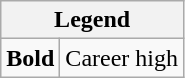<table class="wikitable mw-collapsible mw-collapsed">
<tr>
<th colspan="2">Legend</th>
</tr>
<tr>
<td><strong>Bold</strong></td>
<td>Career high</td>
</tr>
</table>
